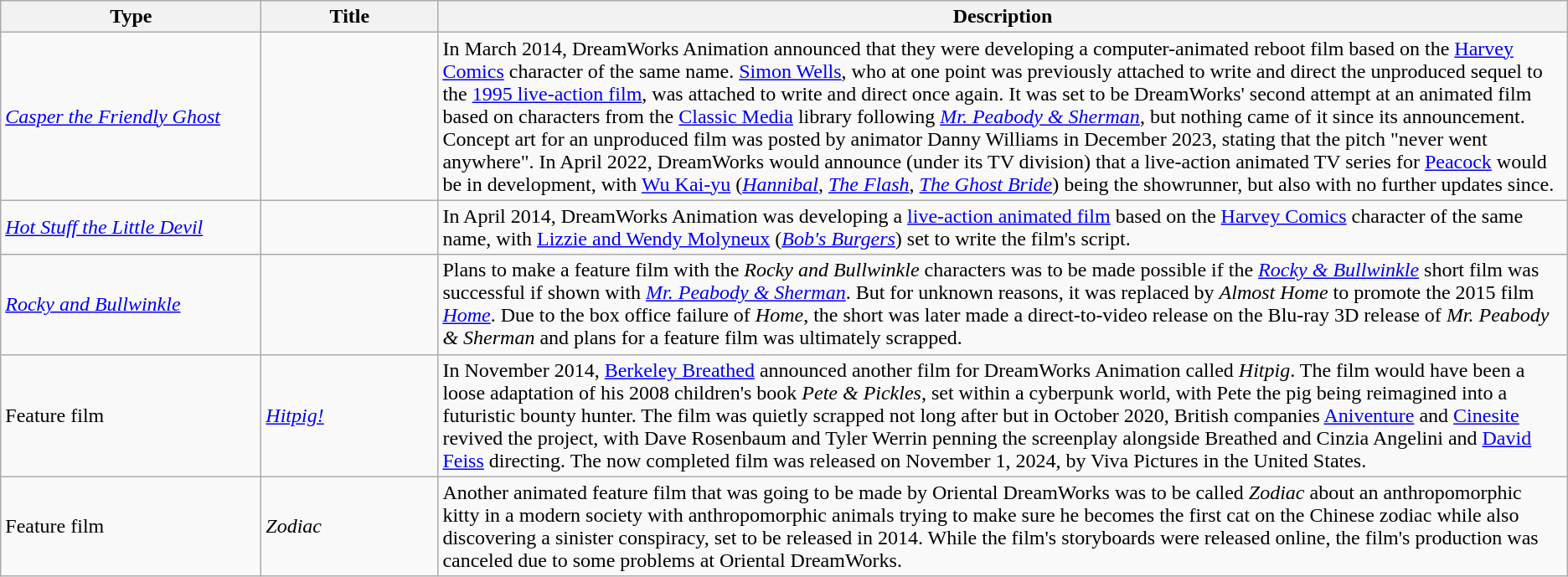<table class="wikitable">
<tr>
<th style="width:150pt;">Type</th>
<th style="width:100pt;">Title</th>
<th>Description</th>
</tr>
<tr>
<td><em><a href='#'>Casper the Friendly Ghost</a></em></td>
<td></td>
<td>In March 2014, DreamWorks Animation announced that they were developing a computer-animated reboot film based on the <a href='#'>Harvey Comics</a> character of the same name. <a href='#'>Simon Wells</a>, who at one point was previously attached to write and direct the unproduced sequel to the <a href='#'>1995 live-action film</a>, was attached to write and direct once again. It was set to be DreamWorks' second attempt at an animated film based on characters from the <a href='#'>Classic Media</a> library following <em><a href='#'>Mr. Peabody & Sherman</a></em>, but nothing came of it since its announcement. Concept art for an unproduced film was posted by animator Danny Williams in December 2023, stating that the pitch "never went anywhere". In April 2022, DreamWorks would announce (under its TV division) that a live-action animated TV series for <a href='#'>Peacock</a> would be in development, with <a href='#'>Wu Kai-yu</a> (<em><a href='#'>Hannibal</a></em>, <em><a href='#'>The Flash</a></em>, <em><a href='#'>The Ghost Bride</a></em>) being the showrunner, but also with no further updates since.</td>
</tr>
<tr>
<td><em><a href='#'>Hot Stuff the Little Devil</a></em></td>
<td></td>
<td>In April 2014, DreamWorks Animation was developing a <a href='#'>live-action animated film</a> based on the <a href='#'>Harvey Comics</a> character of the same name, with <a href='#'>Lizzie and Wendy Molyneux</a> (<em><a href='#'>Bob's Burgers</a></em>) set to write the film's script.</td>
</tr>
<tr>
<td><em><a href='#'>Rocky and Bullwinkle</a></em></td>
<td></td>
<td>Plans to make a feature film with the <em>Rocky and Bullwinkle</em> characters was to be made possible if the <em><a href='#'>Rocky & Bullwinkle</a></em> short film was successful if shown with <em><a href='#'>Mr. Peabody & Sherman</a></em>. But for unknown reasons, it was replaced by <em>Almost Home</em> to promote the 2015 film <em><a href='#'>Home</a></em>. Due to the box office failure of <em>Home</em>, the short was later made a direct-to-video release on the Blu-ray 3D release of <em>Mr. Peabody & Sherman</em> and plans for a feature film was ultimately scrapped.</td>
</tr>
<tr>
<td>Feature film</td>
<td><em><a href='#'>Hitpig!</a></em></td>
<td>In November 2014, <a href='#'>Berkeley Breathed</a> announced another film for DreamWorks Animation called <em>Hitpig</em>. The film would have been a loose adaptation of his 2008 children's book <em>Pete & Pickles</em>, set within a cyberpunk world, with Pete the pig being reimagined into a futuristic bounty hunter. The film was quietly scrapped not long after but in October 2020, British companies <a href='#'>Aniventure</a> and <a href='#'>Cinesite</a> revived the project, with Dave Rosenbaum and Tyler Werrin penning the screenplay alongside Breathed and Cinzia Angelini and <a href='#'>David Feiss</a> directing. The now completed film was released on November 1, 2024, by Viva Pictures in the United States.</td>
</tr>
<tr>
<td>Feature film</td>
<td><em>Zodiac</em></td>
<td>Another animated feature film that was going to be made by Oriental DreamWorks was to be called <em>Zodiac</em> about an anthropomorphic kitty in a modern society with anthropomorphic animals trying to make sure he becomes the first cat on the Chinese zodiac while also discovering a sinister conspiracy, set to be released in 2014. While the film's storyboards were released online, the film's production was canceled due to some problems at Oriental DreamWorks.</td>
</tr>
</table>
